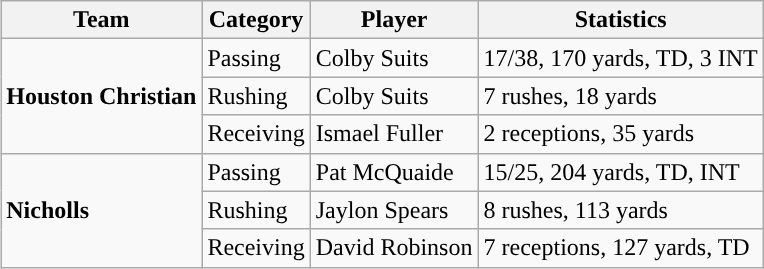<table class="wikitable" style="float: right;">
<tr>
<th>Team</th>
<th>Category</th>
<th>Player</th>
<th>Statistics</th>
</tr>
<tr>
<td rowspan=3><strong>Houston Christian</strong></td>
<td>Passing</td>
<td>Colby Suits</td>
<td>17/38, 170 yards, TD, 3 INT</td>
</tr>
<tr>
<td>Rushing</td>
<td>Colby Suits</td>
<td>7 rushes, 18 yards</td>
</tr>
<tr>
<td>Receiving</td>
<td>Ismael Fuller</td>
<td>2 receptions, 35 yards</td>
</tr>
<tr>
<td rowspan=3><strong>Nicholls</strong></td>
<td>Passing</td>
<td>Pat McQuaide</td>
<td>15/25, 204 yards, TD, INT</td>
</tr>
<tr>
<td>Rushing</td>
<td>Jaylon Spears</td>
<td>8 rushes, 113 yards</td>
</tr>
<tr>
<td>Receiving</td>
<td>David Robinson</td>
<td>7 receptions, 127 yards, TD</td>
</tr>
</table>
